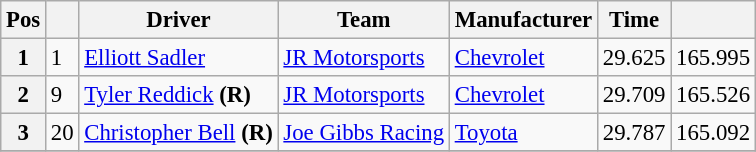<table class="wikitable" style="font-size:95%">
<tr>
<th>Pos</th>
<th></th>
<th>Driver</th>
<th>Team</th>
<th>Manufacturer</th>
<th>Time</th>
<th></th>
</tr>
<tr>
<th>1</th>
<td>1</td>
<td><a href='#'>Elliott Sadler</a></td>
<td><a href='#'>JR Motorsports</a></td>
<td><a href='#'>Chevrolet</a></td>
<td>29.625</td>
<td>165.995</td>
</tr>
<tr>
<th>2</th>
<td>9</td>
<td><a href='#'>Tyler Reddick</a> <strong>(R)</strong></td>
<td><a href='#'>JR Motorsports</a></td>
<td><a href='#'>Chevrolet</a></td>
<td>29.709</td>
<td>165.526</td>
</tr>
<tr>
<th>3</th>
<td>20</td>
<td><a href='#'>Christopher Bell</a> <strong>(R)</strong></td>
<td><a href='#'>Joe Gibbs Racing</a></td>
<td><a href='#'>Toyota</a></td>
<td>29.787</td>
<td>165.092</td>
</tr>
<tr>
</tr>
</table>
